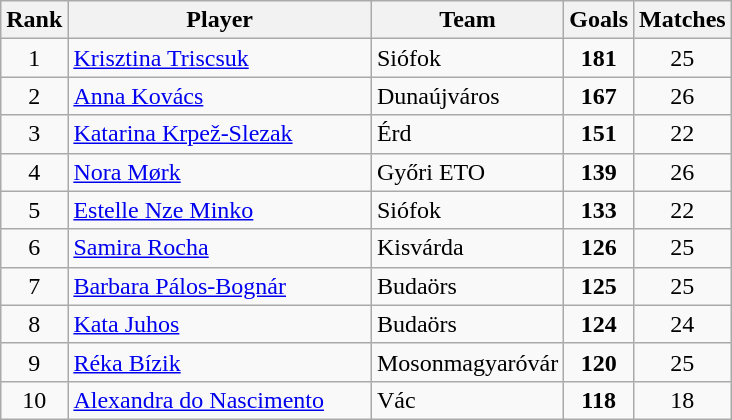<table class="wikitable" style="text-align:center">
<tr>
<th>Rank</th>
<th width="195">Player</th>
<th>Team</th>
<th>Goals</th>
<th>Matches</th>
</tr>
<tr>
<td rowspan="1">1</td>
<td align="left"> <a href='#'>Krisztina Triscsuk</a></td>
<td align="left"> Siófok</td>
<td><strong>181</strong></td>
<td>25</td>
</tr>
<tr>
<td rowspan="1">2</td>
<td align="left"> <a href='#'>Anna Kovács</a></td>
<td align="left"> Dunaújváros</td>
<td><strong>167</strong></td>
<td>26</td>
</tr>
<tr>
<td rowspan="1">3</td>
<td align="left"> <a href='#'>Katarina Krpež-Slezak</a></td>
<td align="left"> Érd</td>
<td><strong>151</strong></td>
<td>22</td>
</tr>
<tr>
<td rowspan="1">4</td>
<td align="left"> <a href='#'>Nora Mørk</a></td>
<td align="left"> Győri ETO</td>
<td><strong>139</strong></td>
<td>26</td>
</tr>
<tr>
<td rowspan="1">5</td>
<td align="left"> <a href='#'>Estelle Nze Minko</a></td>
<td align="left"> Siófok</td>
<td><strong>133</strong></td>
<td>22</td>
</tr>
<tr>
<td rowspan="1">6</td>
<td align="left"> <a href='#'>Samira Rocha</a></td>
<td align="left"> Kisvárda</td>
<td><strong>126</strong></td>
<td>25</td>
</tr>
<tr>
<td rowspan="1">7</td>
<td align="left"> <a href='#'>Barbara Pálos-Bognár</a></td>
<td align="left"> Budaörs</td>
<td><strong>125</strong></td>
<td>25</td>
</tr>
<tr>
<td rowspan="1">8</td>
<td align="left"> <a href='#'>Kata Juhos</a></td>
<td align="left"> Budaörs</td>
<td><strong>124</strong></td>
<td>24</td>
</tr>
<tr>
<td rowspan="1">9</td>
<td align="left"> <a href='#'>Réka Bízik</a></td>
<td align="left"> Mosonmagyaróvár</td>
<td><strong>120</strong></td>
<td>25</td>
</tr>
<tr>
<td rowspan="1">10</td>
<td align="left"> <a href='#'>Alexandra do Nascimento</a></td>
<td align="left"> Vác</td>
<td><strong>118</strong></td>
<td>18</td>
</tr>
</table>
